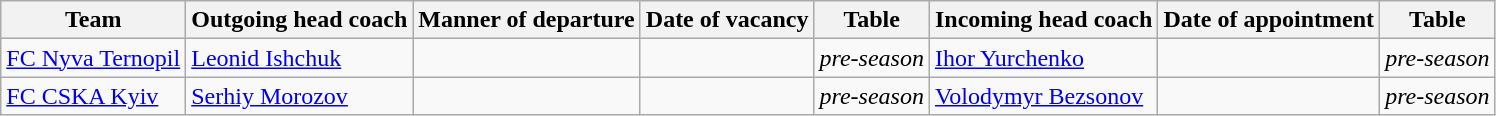<table class="wikitable sortable">
<tr>
<th>Team</th>
<th>Outgoing head coach</th>
<th>Manner of departure</th>
<th>Date of vacancy</th>
<th>Table</th>
<th>Incoming head coach</th>
<th>Date of appointment</th>
<th>Table</th>
</tr>
<tr>
<td><a href='#'>FC Nyva Ternopil</a></td>
<td> <a href='#'>Leonid Ishchuk</a></td>
<td></td>
<td></td>
<td><em>pre-season</em></td>
<td> <a href='#'>Ihor Yurchenko</a></td>
<td></td>
<td><em>pre-season</em></td>
</tr>
<tr>
<td><a href='#'>FC CSKA Kyiv</a></td>
<td> <a href='#'>Serhiy Morozov</a></td>
<td></td>
<td></td>
<td><em>pre-season</em></td>
<td> <a href='#'>Volodymyr Bezsonov</a></td>
<td></td>
<td><em>pre-season</em></td>
</tr>
</table>
